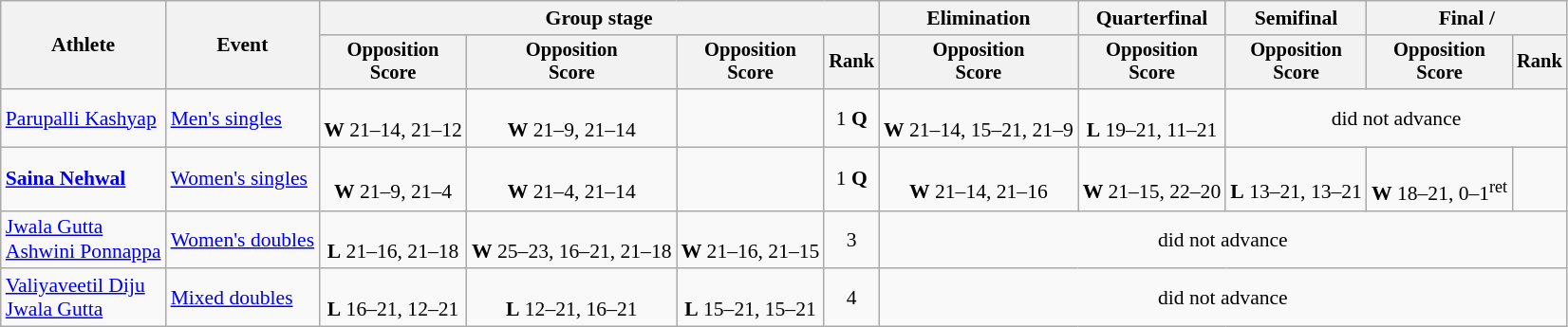<table class="wikitable" style="font-size:90%">
<tr>
<th rowspan=2>Athlete</th>
<th rowspan=2>Event</th>
<th colspan=4>Group stage</th>
<th>Elimination</th>
<th>Quarterfinal</th>
<th>Semifinal</th>
<th colspan=2>Final / </th>
</tr>
<tr style="font-size:95%">
<th>Opposition<br>Score</th>
<th>Opposition<br>Score</th>
<th>Opposition<br>Score</th>
<th>Rank</th>
<th>Opposition<br>Score</th>
<th>Opposition<br>Score</th>
<th>Opposition<br>Score</th>
<th>Opposition<br>Score</th>
<th>Rank</th>
</tr>
<tr align=center>
<td align=left><a href='#'>Parupalli Kashyap</a></td>
<td align=left><a href='#'>Men's singles</a></td>
<td> <br><strong>W</strong> 21–14, 21–12</td>
<td>  <br><strong>W</strong> 21–9, 21–14</td>
<td></td>
<td>1 <strong>Q</strong></td>
<td><br><strong>W</strong>  21–14, 15–21, 21–9</td>
<td><br> <strong>L</strong>  19–21, 11–21</td>
<td colspan=3>did not advance</td>
</tr>
<tr align=center>
<td align=left><strong><a href='#'>Saina Nehwal</a></strong></td>
<td align=left><a href='#'>Women's singles</a></td>
<td> <br><strong>W</strong> 21–9, 21–4</td>
<td> <br><strong>W</strong> 21–4, 21–14</td>
<td></td>
<td>1 <strong>Q</strong></td>
<td><br><strong>W</strong> 21–14, 21–16</td>
<td><br> <strong>W </strong> 21–15, 22–20</td>
<td> <br> <strong>L</strong> 13–21, 13–21</td>
<td><br><strong>W</strong> 18–21, 0–1<sup>ret</sup></td>
<td></td>
</tr>
<tr align=center>
<td align=left><a href='#'>Jwala Gutta</a><br><a href='#'>Ashwini Ponnappa</a></td>
<td align=left><a href='#'>Women's doubles</a></td>
<td><br><strong>L</strong> 21–16, 21–18</td>
<td> <br> <strong>W</strong> 25–23, 16–21, 21–18</td>
<td> <br><strong>W</strong> 21–16, 21–15</td>
<td>3</td>
<td colspan=5>did not advance</td>
</tr>
<tr align=center>
<td align=left><a href='#'>Valiyaveetil Diju</a><br><a href='#'>Jwala Gutta</a></td>
<td align=left><a href='#'>Mixed doubles</a></td>
<td> <br><strong>L</strong> 16–21, 12–21</td>
<td> <br><strong>L</strong> 12–21, 16–21</td>
<td> <br> <strong>L</strong> 15–21, 15–21</td>
<td>4</td>
<td colspan=5>did not advance</td>
</tr>
</table>
